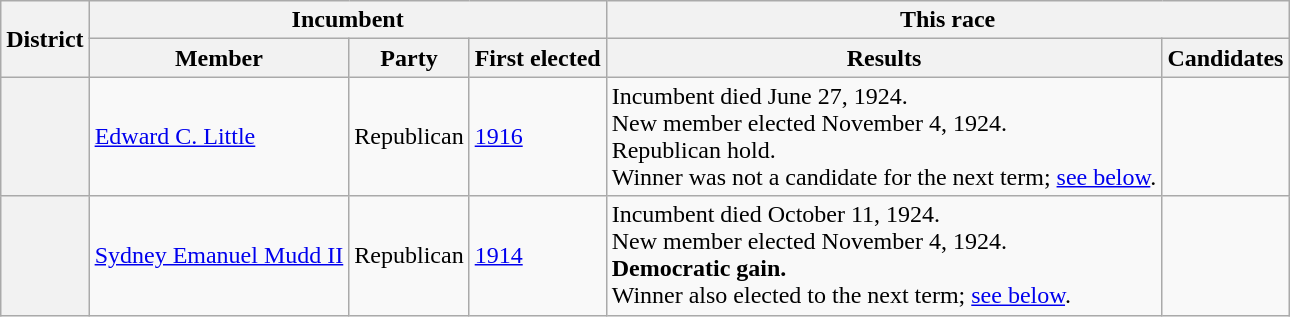<table class=wikitable>
<tr>
<th rowspan=2>District</th>
<th colspan=3>Incumbent</th>
<th colspan=2>This race</th>
</tr>
<tr>
<th>Member</th>
<th>Party</th>
<th>First elected</th>
<th>Results</th>
<th>Candidates</th>
</tr>
<tr>
<th></th>
<td><a href='#'>Edward C. Little</a></td>
<td>Republican</td>
<td><a href='#'>1916</a></td>
<td>Incumbent died June 27, 1924.<br>New member elected November 4, 1924.<br>Republican hold.<br>Winner was not a candidate for the next term; <a href='#'>see below</a>.</td>
<td nowrap></td>
</tr>
<tr>
<th></th>
<td><a href='#'>Sydney Emanuel Mudd II</a></td>
<td>Republican</td>
<td><a href='#'>1914</a></td>
<td>Incumbent died October 11, 1924.<br>New member elected November 4, 1924.<br><strong>Democratic gain.</strong><br>Winner also elected to the next term; <a href='#'>see below</a>.</td>
<td nowrap></td>
</tr>
</table>
